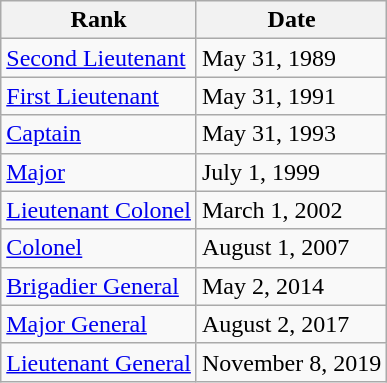<table class="wikitable">
<tr>
<th>Rank</th>
<th>Date</th>
</tr>
<tr>
<td> <a href='#'>Second Lieutenant</a></td>
<td>May 31, 1989</td>
</tr>
<tr>
<td> <a href='#'>First Lieutenant</a></td>
<td>May 31, 1991</td>
</tr>
<tr>
<td> <a href='#'>Captain</a></td>
<td>May 31, 1993</td>
</tr>
<tr>
<td> <a href='#'>Major</a></td>
<td>July 1, 1999</td>
</tr>
<tr>
<td> <a href='#'>Lieutenant Colonel</a></td>
<td>March 1, 2002</td>
</tr>
<tr>
<td> <a href='#'>Colonel</a></td>
<td>August 1, 2007</td>
</tr>
<tr>
<td> <a href='#'>Brigadier General</a></td>
<td>May 2, 2014</td>
</tr>
<tr>
<td> <a href='#'>Major General</a></td>
<td>August 2, 2017</td>
</tr>
<tr>
<td> <a href='#'>Lieutenant General</a></td>
<td>November 8, 2019</td>
</tr>
</table>
